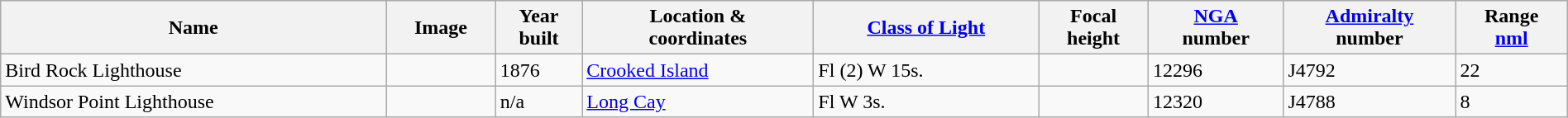<table class="wikitable sortable" style="width:100%">
<tr>
<th>Name</th>
<th>Image</th>
<th>Year<br>built<br></th>
<th>Location &<br> coordinates</th>
<th><a href='#'>Class of Light</a><br></th>
<th>Focal<br>height<br></th>
<th><a href='#'>NGA</a><br>number<br></th>
<th><a href='#'>Admiralty</a><br>number<br></th>
<th>Range<br><a href='#'>nml</a><br></th>
</tr>
<tr>
<td>Bird Rock Lighthouse</td>
<td></td>
<td>1876</td>
<td><a href='#'>Crooked Island</a><br></td>
<td>Fl (2) W 15s.</td>
<td></td>
<td>12296</td>
<td>J4792</td>
<td>22</td>
</tr>
<tr>
<td>Windsor Point Lighthouse</td>
<td></td>
<td>n/a</td>
<td><a href='#'>Long Cay</a><br></td>
<td>Fl W 3s.</td>
<td></td>
<td>12320</td>
<td>J4788</td>
<td>8</td>
</tr>
</table>
